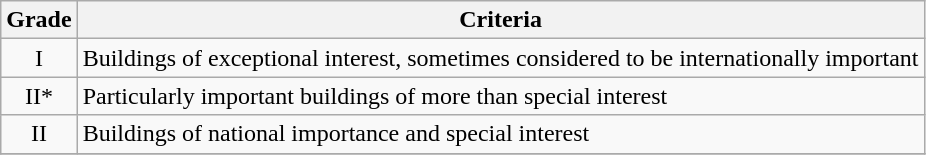<table class="wikitable" border="1">
<tr>
<th>Grade</th>
<th>Criteria</th>
</tr>
<tr>
<td align="center" >I</td>
<td>Buildings of exceptional interest, sometimes considered to be internationally important</td>
</tr>
<tr>
<td align="center" >II*</td>
<td>Particularly important buildings of more than special interest</td>
</tr>
<tr>
<td align="center" >II</td>
<td>Buildings of national importance and special interest</td>
</tr>
<tr>
</tr>
</table>
